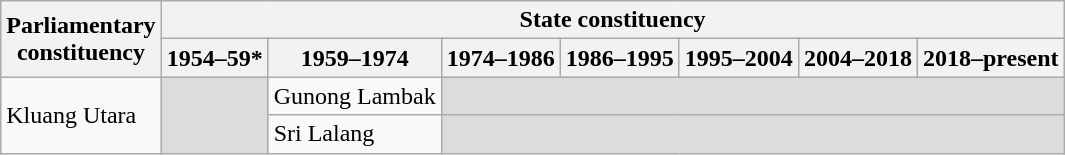<table class="wikitable">
<tr>
<th rowspan="2">Parliamentary<br>constituency</th>
<th colspan="7">State constituency</th>
</tr>
<tr>
<th>1954–59*</th>
<th>1959–1974</th>
<th>1974–1986</th>
<th>1986–1995</th>
<th>1995–2004</th>
<th>2004–2018</th>
<th>2018–present</th>
</tr>
<tr>
<td rowspan="2">Kluang Utara</td>
<td rowspan="2" bgcolor="dcdcdc"></td>
<td>Gunong Lambak</td>
<td colspan="5" bgcolor="dcdcdc"></td>
</tr>
<tr>
<td>Sri Lalang</td>
<td colspan="5" bgcolor="dcdcdc"></td>
</tr>
</table>
